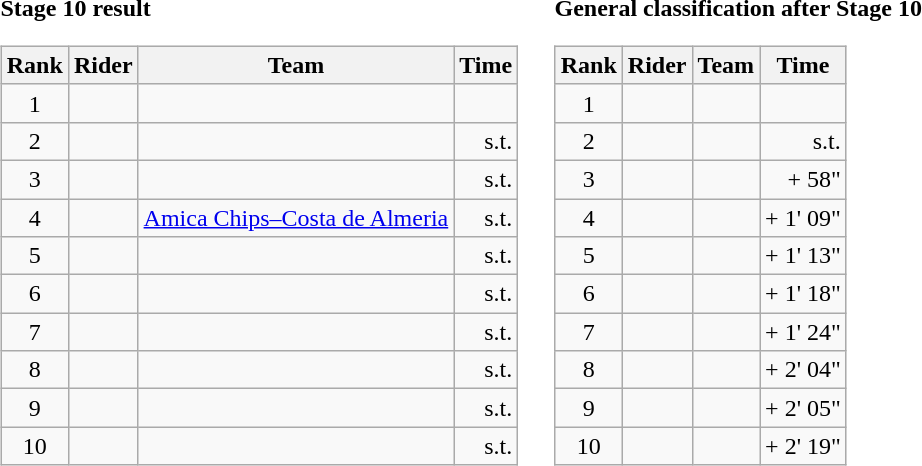<table>
<tr>
<td><strong>Stage 10 result</strong><br><table class="wikitable">
<tr>
<th scope="col">Rank</th>
<th scope="col">Rider</th>
<th scope="col">Team</th>
<th scope="col">Time</th>
</tr>
<tr>
<td style="text-align:center;">1</td>
<td></td>
<td></td>
<td style="text-align:right;"></td>
</tr>
<tr>
<td style="text-align:center;">2</td>
<td></td>
<td></td>
<td style="text-align:right;">s.t.</td>
</tr>
<tr>
<td style="text-align:center;">3</td>
<td></td>
<td></td>
<td style="text-align:right;">s.t.</td>
</tr>
<tr>
<td style="text-align:center;">4</td>
<td></td>
<td><a href='#'>Amica Chips–Costa de Almeria</a></td>
<td style="text-align:right;">s.t.</td>
</tr>
<tr>
<td style="text-align:center;">5</td>
<td></td>
<td></td>
<td style="text-align:right;">s.t.</td>
</tr>
<tr>
<td style="text-align:center;">6</td>
<td></td>
<td></td>
<td style="text-align:right;">s.t.</td>
</tr>
<tr>
<td style="text-align:center;">7</td>
<td></td>
<td></td>
<td style="text-align:right;">s.t.</td>
</tr>
<tr>
<td style="text-align:center;">8</td>
<td></td>
<td></td>
<td style="text-align:right;">s.t.</td>
</tr>
<tr>
<td style="text-align:center;">9</td>
<td></td>
<td></td>
<td style="text-align:right;">s.t.</td>
</tr>
<tr>
<td style="text-align:center;">10</td>
<td></td>
<td></td>
<td style="text-align:right;">s.t.</td>
</tr>
</table>
</td>
<td></td>
<td><strong>General classification after Stage 10</strong><br><table class="wikitable">
<tr>
<th scope="col">Rank</th>
<th scope="col">Rider</th>
<th scope="col">Team</th>
<th scope="col">Time</th>
</tr>
<tr>
<td style="text-align:center;">1</td>
<td></td>
<td></td>
<td style="text-align:right;"></td>
</tr>
<tr>
<td style="text-align:center;">2</td>
<td></td>
<td></td>
<td style="text-align:right;">s.t.</td>
</tr>
<tr>
<td style="text-align:center;">3</td>
<td></td>
<td></td>
<td style="text-align:right;">+ 58"</td>
</tr>
<tr>
<td style="text-align:center;">4</td>
<td></td>
<td></td>
<td style="text-align:right;">+ 1' 09"</td>
</tr>
<tr>
<td style="text-align:center;">5</td>
<td></td>
<td></td>
<td style="text-align:right;">+ 1' 13"</td>
</tr>
<tr>
<td style="text-align:center;">6</td>
<td></td>
<td></td>
<td style="text-align:right;">+ 1' 18"</td>
</tr>
<tr>
<td style="text-align:center;">7</td>
<td></td>
<td></td>
<td style="text-align:right;">+ 1' 24"</td>
</tr>
<tr>
<td style="text-align:center;">8</td>
<td></td>
<td></td>
<td style="text-align:right;">+ 2' 04"</td>
</tr>
<tr>
<td style="text-align:center;">9</td>
<td></td>
<td></td>
<td style="text-align:right;">+ 2' 05"</td>
</tr>
<tr>
<td style="text-align:center;">10</td>
<td></td>
<td></td>
<td style="text-align:right;">+ 2' 19"</td>
</tr>
</table>
</td>
</tr>
</table>
